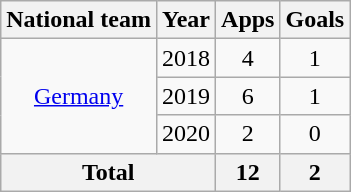<table class="wikitable" style="text-align:center">
<tr>
<th>National team</th>
<th>Year</th>
<th>Apps</th>
<th>Goals</th>
</tr>
<tr>
<td rowspan="3"><a href='#'>Germany</a></td>
<td>2018</td>
<td>4</td>
<td>1</td>
</tr>
<tr>
<td>2019</td>
<td>6</td>
<td>1</td>
</tr>
<tr>
<td>2020</td>
<td>2</td>
<td>0</td>
</tr>
<tr>
<th colspan="2">Total</th>
<th>12</th>
<th>2</th>
</tr>
</table>
